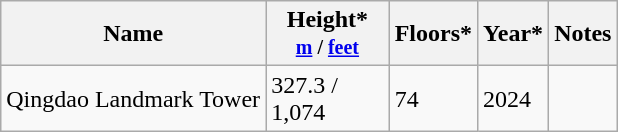<table class="wikitable sortable">
<tr>
<th>Name</th>
<th width="75px">Height*<br><small><a href='#'>m</a> / <a href='#'>feet</a></small></th>
<th>Floors*</th>
<th>Year*</th>
<th class="unsortable">Notes</th>
</tr>
<tr>
<td>Qingdao Landmark Tower</td>
<td>327.3 / 1,074</td>
<td>74</td>
<td>2024</td>
<td></td>
</tr>
</table>
